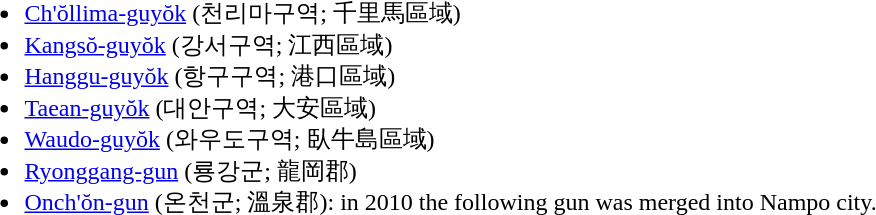<table>
<tr>
<td valign="top"><br><ul><li><a href='#'>Ch'ŏllima-guyŏk</a> (천리마구역; 千里馬區域)</li><li><a href='#'>Kangsŏ-guyŏk</a> (강서구역; 江西區域)</li><li><a href='#'>Hanggu-guyŏk</a> (항구구역; 港口區域)</li><li><a href='#'>Taean-guyŏk</a> (대안구역; 大安區域)</li><li><a href='#'>Waudo-guyŏk</a> (와우도구역; 臥牛島區域)</li><li><a href='#'>Ryonggang-gun</a> (룡강군; 龍岡郡)</li><li><a href='#'>Onch'ŏn-gun</a> (온천군; 溫泉郡): in 2010 the following gun was merged into Nampo city.</li></ul></td>
</tr>
</table>
